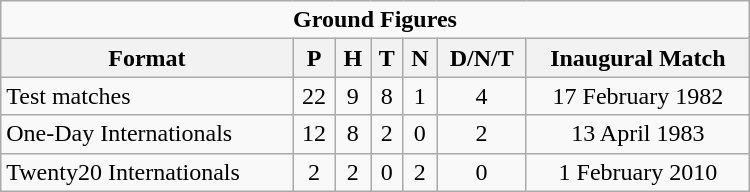<table class="wikitable" style="text-align: center; width: 500px;">
<tr>
<td colspan="7" style="text-align:center;"><strong>Ground Figures</strong></td>
</tr>
<tr>
<th>Format</th>
<th>P</th>
<th>H</th>
<th>T</th>
<th>N</th>
<th>D/N/T</th>
<th>Inaugural Match</th>
</tr>
<tr>
<td style="text-align:left;">Test matches</td>
<td>22</td>
<td>9</td>
<td>8</td>
<td>1</td>
<td>4</td>
<td>17 February 1982</td>
</tr>
<tr>
<td style="text-align:left;">One-Day Internationals</td>
<td>12</td>
<td>8</td>
<td>2</td>
<td>0</td>
<td>2</td>
<td>13 April 1983</td>
</tr>
<tr>
<td style="text-align:left;">Twenty20 Internationals</td>
<td>2</td>
<td>2</td>
<td>0</td>
<td>2</td>
<td>0</td>
<td>1 February  2010</td>
</tr>
</table>
